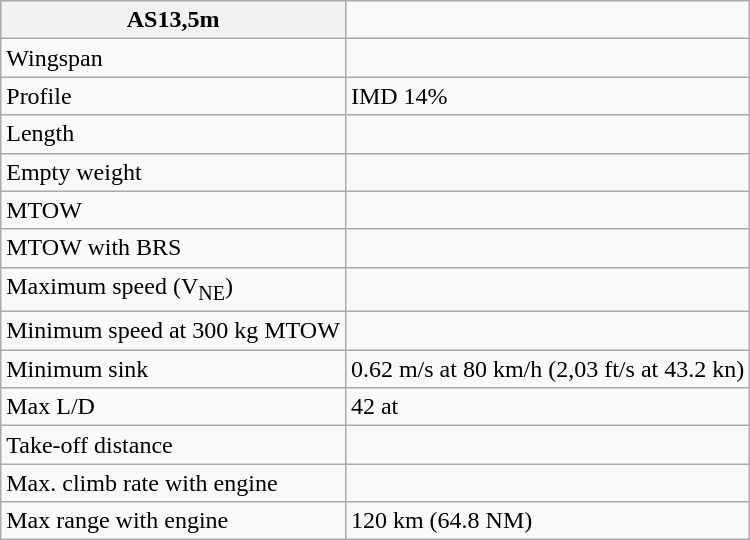<table class="wikitable">
<tr>
<th>AS13,5m</th>
</tr>
<tr>
<td>Wingspan</td>
<td></td>
</tr>
<tr>
<td>Profile</td>
<td>IMD 14%</td>
</tr>
<tr>
<td>Length</td>
<td></td>
</tr>
<tr>
<td>Empty weight</td>
<td></td>
</tr>
<tr>
<td>MTOW</td>
<td></td>
</tr>
<tr>
<td>MTOW with BRS</td>
<td></td>
</tr>
<tr>
<td>Maximum speed (V<sub>NE</sub>)</td>
<td></td>
</tr>
<tr>
<td>Minimum speed at 300 kg MTOW</td>
<td></td>
</tr>
<tr>
<td>Minimum sink</td>
<td>0.62 m/s at 80 km/h (2,03 ft/s at 43.2 kn)</td>
</tr>
<tr>
<td>Max L/D</td>
<td>42 at </td>
</tr>
<tr>
<td>Take-off distance</td>
<td></td>
</tr>
<tr>
<td>Max. climb rate with engine</td>
<td></td>
</tr>
<tr>
<td>Max range with engine</td>
<td>120 km (64.8 NM)</td>
</tr>
</table>
